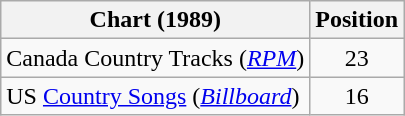<table class="wikitable sortable">
<tr>
<th scope="col">Chart (1989)</th>
<th scope="col">Position</th>
</tr>
<tr>
<td>Canada Country Tracks (<em><a href='#'>RPM</a></em>)</td>
<td align="center">23</td>
</tr>
<tr>
<td>US <a href='#'>Country Songs</a> (<em><a href='#'>Billboard</a></em>)</td>
<td align="center">16</td>
</tr>
</table>
